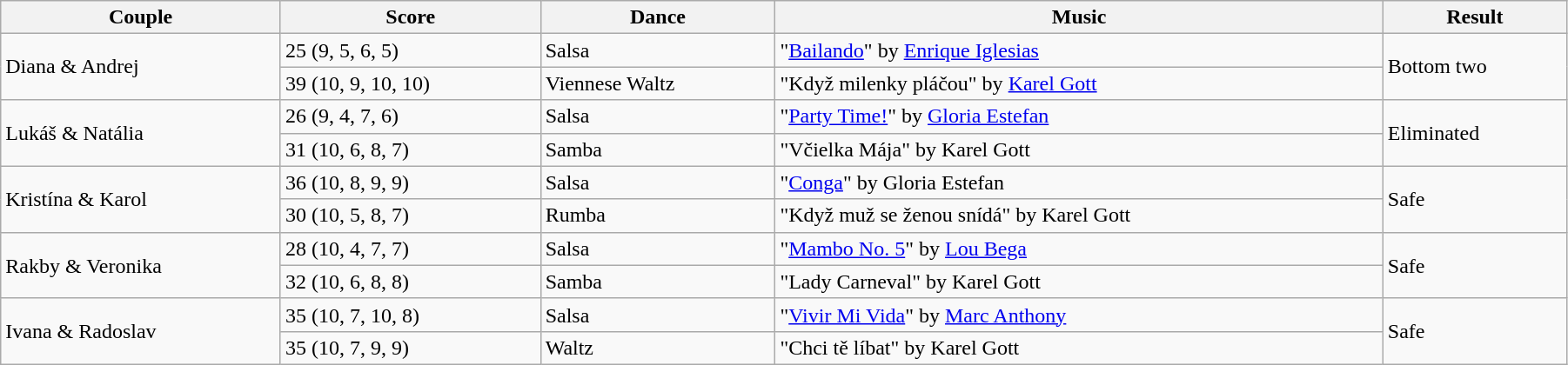<table class="wikitable sortable" style="width:95%; white-space;">
<tr>
<th class=unsortable>Couple</th>
<th>Score</th>
<th>Dance</th>
<th class=unsortable>Music</th>
<th>Result</th>
</tr>
<tr>
<td rowspan=2>Diana & Andrej</td>
<td>25  (9, 5, 6, 5)</td>
<td>Salsa</td>
<td>"<a href='#'>Bailando</a>" by <a href='#'>Enrique Iglesias</a></td>
<td rowspan=2>Bottom two</td>
</tr>
<tr>
<td>39 (10, 9, 10, 10)</td>
<td>Viennese Waltz</td>
<td>"Když milenky pláčou" by <a href='#'>Karel Gott</a></td>
</tr>
<tr>
<td rowspan=2>Lukáš & Natália</td>
<td>26 (9, 4, 7, 6)</td>
<td>Salsa</td>
<td>"<a href='#'>Party Time!</a>" by <a href='#'>Gloria Estefan</a></td>
<td rowspan=2>Eliminated</td>
</tr>
<tr>
<td>31 (10, 6, 8, 7)</td>
<td>Samba</td>
<td>"Včielka Mája" by Karel Gott</td>
</tr>
<tr>
<td rowspan=2>Kristína & Karol</td>
<td>36 (10, 8, 9, 9)</td>
<td>Salsa</td>
<td>"<a href='#'>Conga</a>" by Gloria Estefan</td>
<td rowspan=2>Safe</td>
</tr>
<tr>
<td>30 (10, 5, 8, 7)</td>
<td>Rumba</td>
<td>"Když muž se ženou snídá" by Karel Gott</td>
</tr>
<tr>
<td rowspan=2>Rakby & Veronika</td>
<td>28 (10, 4, 7, 7)</td>
<td>Salsa</td>
<td>"<a href='#'>Mambo No. 5</a>" by <a href='#'>Lou Bega</a></td>
<td rowspan=2>Safe</td>
</tr>
<tr>
<td>32 (10, 6, 8, 8)</td>
<td>Samba</td>
<td>"Lady Carneval" by Karel Gott</td>
</tr>
<tr>
<td rowspan=2>Ivana & Radoslav</td>
<td>35 (10, 7, 10, 8)</td>
<td>Salsa</td>
<td>"<a href='#'>Vivir Mi Vida</a>" by <a href='#'>Marc Anthony</a></td>
<td rowspan=2>Safe</td>
</tr>
<tr>
<td>35 (10, 7, 9, 9)</td>
<td>Waltz</td>
<td>"Chci tě líbat" by Karel Gott</td>
</tr>
</table>
